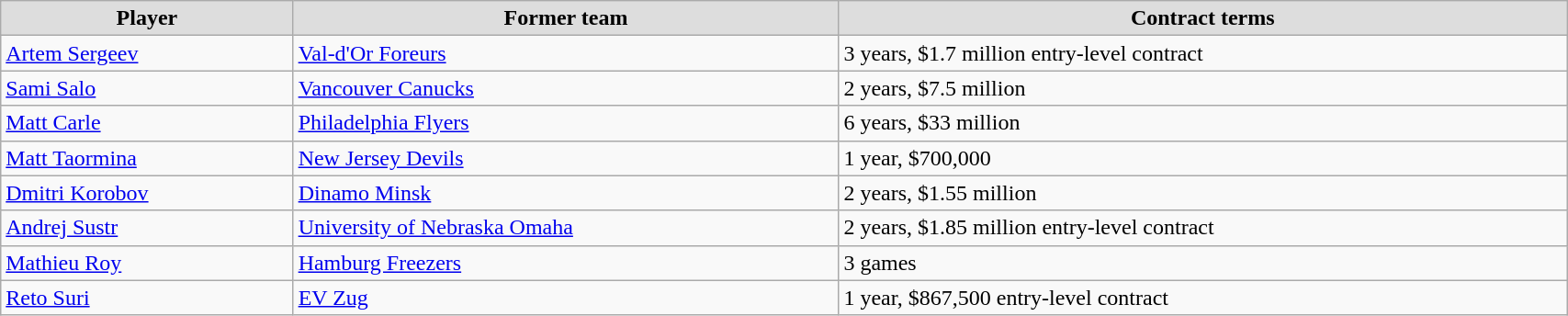<table class="wikitable" style="width:90%;">
<tr style="text-align:center; background:#ddd;">
<td><strong>Player</strong></td>
<td><strong>Former team</strong></td>
<td><strong>Contract terms</strong></td>
</tr>
<tr>
<td><a href='#'>Artem Sergeev</a></td>
<td><a href='#'>Val-d'Or Foreurs</a></td>
<td>3 years, $1.7 million entry-level contract</td>
</tr>
<tr>
<td><a href='#'>Sami Salo</a></td>
<td><a href='#'>Vancouver Canucks</a></td>
<td>2 years, $7.5 million</td>
</tr>
<tr>
<td><a href='#'>Matt Carle</a></td>
<td><a href='#'>Philadelphia Flyers</a></td>
<td>6 years, $33 million</td>
</tr>
<tr>
<td><a href='#'>Matt Taormina</a></td>
<td><a href='#'>New Jersey Devils</a></td>
<td>1 year, $700,000</td>
</tr>
<tr>
<td><a href='#'>Dmitri Korobov</a></td>
<td><a href='#'>Dinamo Minsk</a></td>
<td>2 years, $1.55 million</td>
</tr>
<tr>
<td><a href='#'>Andrej Sustr</a></td>
<td><a href='#'>University of Nebraska Omaha</a></td>
<td>2 years, $1.85 million entry-level contract</td>
</tr>
<tr>
<td><a href='#'>Mathieu Roy</a></td>
<td><a href='#'>Hamburg Freezers</a></td>
<td>3 games</td>
</tr>
<tr>
<td><a href='#'>Reto Suri</a></td>
<td><a href='#'>EV Zug</a></td>
<td>1 year, $867,500 entry-level contract</td>
</tr>
</table>
